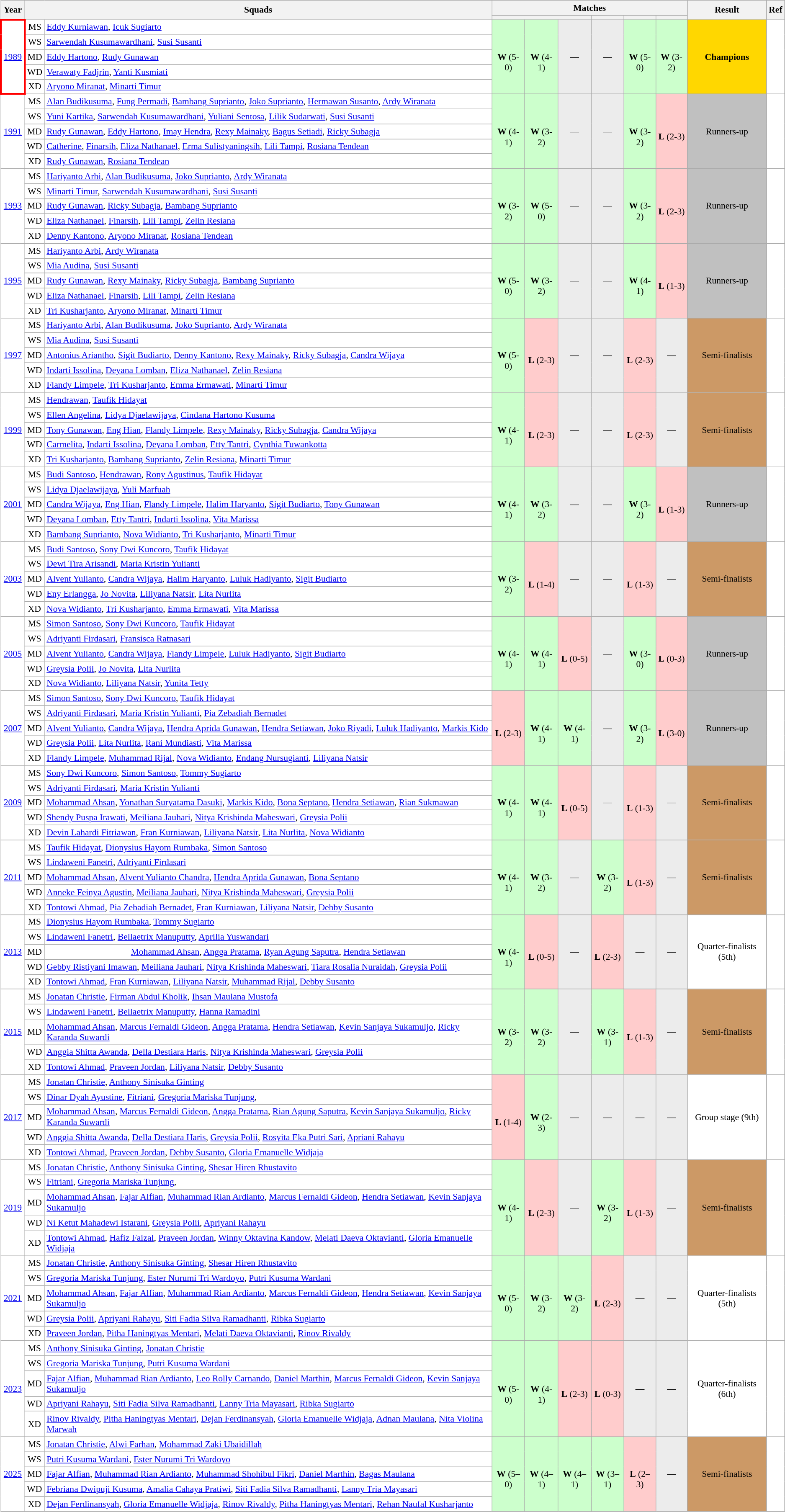<table class="wikitable" style="text-align:center; font-size:90%; background:white">
<tr>
<th rowspan="2">Year</th>
<th rowspan="2" colspan="2">Squads</th>
<th colspan="6">Matches</th>
<th rowspan="2">Result</th>
<th rowspan="2">Ref</th>
</tr>
<tr>
<th colspan=3></th>
<th></th>
<th></th>
<th></th>
</tr>
<tr>
<td rowspan="5" style="border:3px solid red"><a href='#'>1989</a></td>
<td>MS</td>
<td align="left"><a href='#'>Eddy Kurniawan</a>, <a href='#'>Icuk Sugiarto</a></td>
<td rowspan="5" style="background:#CCFFCC"><br><strong>W</strong> (5-0)</td>
<td rowspan="5" style="background:#CCFFCC"><br><strong>W</strong> (4-1)</td>
<td rowspan="5" style="background:#ECECEC">—</td>
<td rowspan="5" style="background:#ECECEC">—</td>
<td rowspan="5" style="background:#CCFFCC"><br><strong>W</strong> (5-0)</td>
<td rowspan="5" style="background:#CCFFCC"><br><strong>W</strong> (3-2)</td>
<td rowspan="5" style="background:#FFD700;"> <strong>Champions</strong></td>
<td rowspan="5"><br></td>
</tr>
<tr>
<td>WS</td>
<td align="left"><a href='#'>Sarwendah Kusumawardhani</a>, <a href='#'>Susi Susanti</a></td>
</tr>
<tr>
<td>MD</td>
<td align="left"><a href='#'>Eddy Hartono</a>, <a href='#'>Rudy Gunawan</a></td>
</tr>
<tr>
<td>WD</td>
<td align="left"><a href='#'>Verawaty Fadjrin</a>, <a href='#'>Yanti Kusmiati</a></td>
</tr>
<tr>
<td>XD</td>
<td align="left"><a href='#'>Aryono Miranat</a>, <a href='#'>Minarti Timur</a></td>
</tr>
<tr>
<td rowspan="5"><a href='#'>1991</a></td>
<td>MS</td>
<td align="left"><a href='#'>Alan Budikusuma</a>, <a href='#'>Fung Permadi</a>, <a href='#'>Bambang Suprianto</a>, <a href='#'>Joko Suprianto</a>, <a href='#'>Hermawan Susanto</a>, <a href='#'>Ardy Wiranata</a></td>
<td rowspan="5" style=background:#CCFFCC><br><strong>W</strong> (4-1)</td>
<td rowspan="5" style=background:#CCFFCC><br><strong>W</strong> (3-2)</td>
<td rowspan="5" style="background:#ECECEC">—</td>
<td rowspan="5" style="background:#ECECEC">—</td>
<td rowspan="5" style=background:#CCFFCC><br><strong>W</strong> (3-2)</td>
<td rowspan="5" style=background:#FFCCCC><br><strong>L</strong> (2-3)</td>
<td rowspan="5" style=background:#C0C0C0> Runners-up</td>
<td rowspan="5"></td>
</tr>
<tr>
<td>WS</td>
<td align="left"><a href='#'>Yuni Kartika</a>, <a href='#'>Sarwendah Kusumawardhani</a>, <a href='#'>Yuliani Sentosa</a>, <a href='#'>Lilik Sudarwati</a>, <a href='#'>Susi Susanti</a></td>
</tr>
<tr>
<td>MD</td>
<td align="left"><a href='#'>Rudy Gunawan</a>, <a href='#'>Eddy Hartono</a>, <a href='#'>Imay Hendra</a>, <a href='#'>Rexy Mainaky</a>, <a href='#'>Bagus Setiadi</a>, <a href='#'>Ricky Subagja</a></td>
</tr>
<tr>
<td>WD</td>
<td align="left"><a href='#'>Catherine</a>, <a href='#'>Finarsih</a>, <a href='#'>Eliza Nathanael</a>, <a href='#'>Erma Sulistyaningsih</a>, <a href='#'>Lili Tampi</a>, <a href='#'>Rosiana Tendean</a></td>
</tr>
<tr>
<td>XD</td>
<td align="left"><a href='#'>Rudy Gunawan</a>, <a href='#'>Rosiana Tendean</a></td>
</tr>
<tr>
<td rowspan="5"><a href='#'>1993</a></td>
<td>MS</td>
<td align="left"><a href='#'>Hariyanto Arbi</a>, <a href='#'>Alan Budikusuma</a>, <a href='#'>Joko Suprianto</a>, <a href='#'>Ardy Wiranata</a></td>
<td rowspan="5" style=background:#CCFFCC><br><strong>W</strong> (3-2)</td>
<td rowspan="5" style=background:#CCFFCC><br><strong>W</strong> (5-0)</td>
<td rowspan="5" style="background:#ECECEC">—</td>
<td rowspan="5" style="background:#ECECEC">—</td>
<td rowspan="5" style=background:#CCFFCC><br><strong>W</strong> (3-2)</td>
<td rowspan="5" style=background:#FFCCCC><br><strong>L</strong> (2-3)</td>
<td rowspan="5" style=background:#C0C0C0> Runners-up</td>
<td rowspan="5"><br><br></td>
</tr>
<tr>
<td>WS</td>
<td align="left"><a href='#'>Minarti Timur</a>, <a href='#'>Sarwendah Kusumawardhani</a>, <a href='#'>Susi Susanti</a></td>
</tr>
<tr>
<td>MD</td>
<td align="left"><a href='#'>Rudy Gunawan</a>, <a href='#'>Ricky Subagja</a>, <a href='#'>Bambang Suprianto</a></td>
</tr>
<tr>
<td>WD</td>
<td align="left"><a href='#'>Eliza Nathanael</a>, <a href='#'>Finarsih</a>, <a href='#'>Lili Tampi</a>, <a href='#'>Zelin Resiana</a></td>
</tr>
<tr>
<td>XD</td>
<td align="left"><a href='#'>Denny Kantono</a>, <a href='#'>Aryono Miranat</a>, <a href='#'>Rosiana Tendean</a></td>
</tr>
<tr>
<td rowspan="5"><a href='#'>1995</a></td>
<td>MS</td>
<td align="left"><a href='#'>Hariyanto Arbi</a>, <a href='#'>Ardy Wiranata</a></td>
<td rowspan="5" style=background:#CCFFCC><br><strong>W</strong> (5-0)</td>
<td rowspan="5" style=background:#CCFFCC><br><strong>W</strong> (3-2)</td>
<td rowspan="5" style="background:#ECECEC">—</td>
<td rowspan="5" style="background:#ECECEC">—</td>
<td rowspan="5" style=background:#CCFFCC><br><strong>W</strong> (4-1)</td>
<td rowspan="5" style=background:#FFCCCC><br><strong>L</strong> (1-3)</td>
<td rowspan="5" style=background:#C0C0C0> Runners-up</td>
<td rowspan="5"></td>
</tr>
<tr>
<td>WS</td>
<td align="left"><a href='#'>Mia Audina</a>, <a href='#'>Susi Susanti</a></td>
</tr>
<tr>
<td>MD</td>
<td align="left"><a href='#'>Rudy Gunawan</a>, <a href='#'>Rexy Mainaky</a>, <a href='#'>Ricky Subagja</a>, <a href='#'>Bambang Suprianto</a></td>
</tr>
<tr>
<td>WD</td>
<td align="left"><a href='#'>Eliza Nathanael</a>, <a href='#'>Finarsih</a>, <a href='#'>Lili Tampi</a>, <a href='#'>Zelin Resiana</a></td>
</tr>
<tr>
<td>XD</td>
<td align="left"><a href='#'>Tri Kusharjanto</a>, <a href='#'>Aryono Miranat</a>, <a href='#'>Minarti Timur</a></td>
</tr>
<tr>
<td rowspan="5"><a href='#'>1997</a></td>
<td>MS</td>
<td align="left"><a href='#'>Hariyanto Arbi</a>, <a href='#'>Alan Budikusuma</a>, <a href='#'>Joko Suprianto</a>, <a href='#'>Ardy Wiranata</a></td>
<td rowspan="5" style=background:#CCFFCC><br><strong>W</strong> (5-0)</td>
<td rowspan="5" style=background:#FFCCCC><br><strong>L</strong> (2-3)</td>
<td rowspan="5" style="background:#ECECEC">—</td>
<td rowspan="5" style="background:#ECECEC">—</td>
<td rowspan="5" style=background:#FFCCCC><br><strong>L</strong> (2-3)</td>
<td rowspan="5" style="background:#ECECEC">—</td>
<td rowspan="5" style=background:#CC9966> Semi-finalists</td>
<td rowspan="5"></td>
</tr>
<tr>
<td>WS</td>
<td align="left"><a href='#'>Mia Audina</a>, <a href='#'>Susi Susanti</a></td>
</tr>
<tr>
<td>MD</td>
<td align="left"><a href='#'>Antonius Ariantho</a>, <a href='#'>Sigit Budiarto</a>, <a href='#'>Denny Kantono</a>, <a href='#'>Rexy Mainaky</a>, <a href='#'>Ricky Subagja</a>, <a href='#'>Candra Wijaya</a></td>
</tr>
<tr>
<td>WD</td>
<td align="left"><a href='#'>Indarti Issolina</a>, <a href='#'>Deyana Lomban</a>, <a href='#'>Eliza Nathanael</a>, <a href='#'>Zelin Resiana</a></td>
</tr>
<tr>
<td>XD</td>
<td align="left"><a href='#'>Flandy Limpele</a>, <a href='#'>Tri Kusharjanto</a>, <a href='#'>Emma Ermawati</a>, <a href='#'>Minarti Timur</a></td>
</tr>
<tr>
<td rowspan="5"><a href='#'>1999</a></td>
<td>MS</td>
<td align="left"><a href='#'>Hendrawan</a>, <a href='#'>Taufik Hidayat</a></td>
<td rowspan="5" style=background:#CCFFCC><br><strong>W</strong> (4-1)</td>
<td rowspan="5" style=background:#FFCCCC><br><strong>L</strong> (2-3)</td>
<td rowspan="5" style="background:#ECECEC">—</td>
<td rowspan="5" style="background:#ECECEC">—</td>
<td rowspan="5" style=background:#FFCCCC><br><strong>L</strong> (2-3)</td>
<td rowspan="5" style="background:#ECECEC">—</td>
<td rowspan="5" style=background:#CC9966> Semi-finalists</td>
<td rowspan="5"></td>
</tr>
<tr>
<td>WS</td>
<td align="left"><a href='#'>Ellen Angelina</a>, <a href='#'>Lidya Djaelawijaya</a>, <a href='#'>Cindana Hartono Kusuma</a></td>
</tr>
<tr>
<td>MD</td>
<td align="left"><a href='#'>Tony Gunawan</a>, <a href='#'>Eng Hian</a>, <a href='#'>Flandy Limpele</a>, <a href='#'>Rexy Mainaky</a>, <a href='#'>Ricky Subagja</a>, <a href='#'>Candra Wijaya</a></td>
</tr>
<tr>
<td>WD</td>
<td align="left"><a href='#'>Carmelita</a>, <a href='#'>Indarti Issolina</a>, <a href='#'>Deyana Lomban</a>, <a href='#'>Etty Tantri</a>, <a href='#'>Cynthia Tuwankotta</a></td>
</tr>
<tr>
<td>XD</td>
<td align="left"><a href='#'>Tri Kusharjanto</a>, <a href='#'>Bambang Suprianto</a>, <a href='#'>Zelin Resiana</a>, <a href='#'>Minarti Timur</a></td>
</tr>
<tr>
<td rowspan="5"><a href='#'>2001</a></td>
<td>MS</td>
<td align="left"><a href='#'>Budi Santoso</a>, <a href='#'>Hendrawan</a>, <a href='#'>Rony Agustinus</a>, <a href='#'>Taufik Hidayat</a></td>
<td rowspan="5" style=background:#CCFFCC><br><strong>W</strong> (4-1)</td>
<td rowspan="5" style=background:#CCFFCC><br><strong>W</strong> (3-2)</td>
<td rowspan="5" style="background:#ECECEC">—</td>
<td rowspan="5" style="background:#ECECEC">—</td>
<td rowspan="5" style=background:#CCFFCC><br><strong>W</strong> (3-2)</td>
<td rowspan="5" style=background:#FFCCCC><br><strong>L</strong> (1-3)</td>
<td rowspan="5" style=background:#C0C0C0> Runners-up</td>
<td rowspan="5"></td>
</tr>
<tr>
<td>WS</td>
<td align="left"><a href='#'>Lidya Djaelawijaya</a>, <a href='#'>Yuli Marfuah</a></td>
</tr>
<tr>
<td>MD</td>
<td align="left"><a href='#'>Candra Wijaya</a>, <a href='#'>Eng Hian</a>, <a href='#'>Flandy Limpele</a>, <a href='#'>Halim Haryanto</a>, <a href='#'>Sigit Budiarto</a>, <a href='#'>Tony Gunawan</a></td>
</tr>
<tr>
<td>WD</td>
<td align="left"><a href='#'>Deyana Lomban</a>, <a href='#'>Etty Tantri</a>, <a href='#'>Indarti Issolina</a>, <a href='#'>Vita Marissa</a></td>
</tr>
<tr>
<td>XD</td>
<td align="left"><a href='#'>Bambang Suprianto</a>, <a href='#'>Nova Widianto</a>, <a href='#'>Tri Kusharjanto</a>, <a href='#'>Minarti Timur</a></td>
</tr>
<tr>
<td rowspan="5"><a href='#'>2003</a></td>
<td>MS</td>
<td align="left"><a href='#'>Budi Santoso</a>, <a href='#'>Sony Dwi Kuncoro</a>, <a href='#'>Taufik Hidayat</a></td>
<td rowspan="5" style=background:#CCFFCC><br><strong>W</strong> (3-2)</td>
<td rowspan="5" style=background:#FFCCCC><br><strong>L</strong> (1-4)</td>
<td rowspan="5" style="background:#ECECEC">—</td>
<td rowspan="5" style="background:#ECECEC">—</td>
<td rowspan="5" style=background:#FFCCCC><br><strong>L</strong> (1-3)</td>
<td rowspan="5" style="background:#ECECEC">—</td>
<td rowspan="5" style=background:#CC9966> Semi-finalists</td>
<td rowspan="5"></td>
</tr>
<tr>
<td>WS</td>
<td align="left"><a href='#'>Dewi Tira Arisandi</a>, <a href='#'>Maria Kristin Yulianti</a></td>
</tr>
<tr>
<td>MD</td>
<td align="left"><a href='#'>Alvent Yulianto</a>, <a href='#'>Candra Wijaya</a>, <a href='#'>Halim Haryanto</a>, <a href='#'>Luluk Hadiyanto</a>, <a href='#'>Sigit Budiarto</a></td>
</tr>
<tr>
<td>WD</td>
<td align="left"><a href='#'>Eny Erlangga</a>, <a href='#'>Jo Novita</a>, <a href='#'>Liliyana Natsir</a>, <a href='#'>Lita Nurlita</a></td>
</tr>
<tr>
<td>XD</td>
<td align="left"><a href='#'>Nova Widianto</a>, <a href='#'>Tri Kusharjanto</a>, <a href='#'>Emma Ermawati</a>, <a href='#'>Vita Marissa</a></td>
</tr>
<tr>
<td rowspan="5"><a href='#'>2005</a></td>
<td>MS</td>
<td align="left"><a href='#'>Simon Santoso</a>, <a href='#'>Sony Dwi Kuncoro</a>, <a href='#'>Taufik Hidayat</a></td>
<td rowspan="5" style=background:#CCFFCC><br><strong>W</strong> (4-1)</td>
<td rowspan="5" style=background:#CCFFCC><br><strong>W</strong> (4-1)</td>
<td rowspan="5" style=background:#FFCCCC><br><strong>L</strong> (0-5)</td>
<td rowspan="5" style="background:#ECECEC">—</td>
<td rowspan="5" style=background:#CCFFCC><br><strong>W</strong> (3-0)</td>
<td rowspan="5" style=background:#FFCCCC><br><strong>L</strong> (0-3)</td>
<td rowspan="5" style=background:#C0C0C0> Runners-up</td>
<td rowspan="5"></td>
</tr>
<tr>
<td>WS</td>
<td align="left"><a href='#'>Adriyanti Firdasari</a>, <a href='#'>Fransisca Ratnasari</a></td>
</tr>
<tr>
<td>MD</td>
<td align="left"><a href='#'>Alvent Yulianto</a>, <a href='#'>Candra Wijaya</a>, <a href='#'>Flandy Limpele</a>, <a href='#'>Luluk Hadiyanto</a>, <a href='#'>Sigit Budiarto</a></td>
</tr>
<tr>
<td>WD</td>
<td align="left"><a href='#'>Greysia Polii</a>, <a href='#'>Jo Novita</a>, <a href='#'>Lita Nurlita</a></td>
</tr>
<tr>
<td>XD</td>
<td align="left"><a href='#'>Nova Widianto</a>, <a href='#'>Liliyana Natsir</a>, <a href='#'>Yunita Tetty</a></td>
</tr>
<tr>
<td rowspan="5"><a href='#'>2007</a></td>
<td>MS</td>
<td align="left"><a href='#'>Simon Santoso</a>, <a href='#'>Sony Dwi Kuncoro</a>, <a href='#'>Taufik Hidayat</a></td>
<td rowspan="5" style=background:#FFCCCC><br><strong>L</strong> (2-3)</td>
<td rowspan="5" style=background:#CCFFCC><br><strong>W</strong> (4-1)</td>
<td rowspan="5" style=background:#CCFFCC><br><strong>W</strong> (4-1)</td>
<td rowspan="5" style="background:#ECECEC">—</td>
<td rowspan="5" style=background:#CCFFCC><br><strong>W</strong> (3-2)</td>
<td rowspan="5" style=background:#FFCCCC><br><strong>L</strong> (3-0)</td>
<td rowspan="5" style=background:#C0C0C0> Runners-up</td>
<td rowspan="5"></td>
</tr>
<tr>
<td>WS</td>
<td align="left"><a href='#'>Adriyanti Firdasari</a>, <a href='#'>Maria Kristin Yulianti</a>, <a href='#'>Pia Zebadiah Bernadet</a></td>
</tr>
<tr>
<td>MD</td>
<td align="left"><a href='#'>Alvent Yulianto</a>, <a href='#'>Candra Wijaya</a>, <a href='#'>Hendra Aprida Gunawan</a>, <a href='#'>Hendra Setiawan</a>, <a href='#'>Joko Riyadi</a>, <a href='#'>Luluk Hadiyanto</a>, <a href='#'>Markis Kido</a></td>
</tr>
<tr>
<td>WD</td>
<td align="left"><a href='#'>Greysia Polii</a>, <a href='#'>Lita Nurlita</a>, <a href='#'>Rani Mundiasti</a>, <a href='#'>Vita Marissa</a></td>
</tr>
<tr>
<td>XD</td>
<td align="left"><a href='#'>Flandy Limpele</a>, <a href='#'>Muhammad Rijal</a>, <a href='#'>Nova Widianto</a>, <a href='#'>Endang Nursugianti</a>, <a href='#'>Liliyana Natsir</a></td>
</tr>
<tr>
<td rowspan="5"><a href='#'>2009</a></td>
<td>MS</td>
<td align="left"><a href='#'>Sony Dwi Kuncoro</a>, <a href='#'>Simon Santoso</a>, <a href='#'>Tommy Sugiarto</a></td>
<td rowspan="5" style=background:#CCFFCC><br><strong>W</strong> (4-1)</td>
<td rowspan="5" style=background:#CCFFCC><br><strong>W</strong> (4-1)</td>
<td rowspan="5" style=background:#FFCCCC><br><strong>L</strong> (0-5)</td>
<td rowspan="5" style="background:#ECECEC">—</td>
<td rowspan="5" style=background:#FFCCCC><br><strong>L</strong> (1-3)</td>
<td rowspan="5" style="background:#ECECEC">—</td>
<td rowspan="5" style=background:#CC9966> Semi-finalists</td>
<td rowspan="5"></td>
</tr>
<tr>
<td>WS</td>
<td align="left"><a href='#'>Adriyanti Firdasari</a>, <a href='#'>Maria Kristin Yulianti</a></td>
</tr>
<tr>
<td>MD</td>
<td align="left"><a href='#'>Mohammad Ahsan</a>, <a href='#'>Yonathan Suryatama Dasuki</a>, <a href='#'>Markis Kido</a>, <a href='#'>Bona Septano</a>, <a href='#'>Hendra Setiawan</a>, <a href='#'>Rian Sukmawan</a></td>
</tr>
<tr>
<td>WD</td>
<td align="left"><a href='#'>Shendy Puspa Irawati</a>, <a href='#'>Meiliana Jauhari</a>, <a href='#'>Nitya Krishinda Maheswari</a>, <a href='#'>Greysia Polii</a></td>
</tr>
<tr>
<td>XD</td>
<td align="left"><a href='#'>Devin Lahardi Fitriawan</a>, <a href='#'>Fran Kurniawan</a>, <a href='#'>Liliyana Natsir</a>, <a href='#'>Lita Nurlita</a>, <a href='#'>Nova Widianto</a></td>
</tr>
<tr>
<td rowspan="5"><a href='#'>2011</a></td>
<td>MS</td>
<td align="left"><a href='#'>Taufik Hidayat</a>, <a href='#'>Dionysius Hayom Rumbaka</a>, <a href='#'>Simon Santoso</a></td>
<td rowspan="5" style=background:#CCFFCC><br><strong>W</strong> (4-1)</td>
<td rowspan="5" style=background:#CCFFCC><br><strong>W</strong> (3-2)</td>
<td rowspan="5" style="background:#ECECEC">—</td>
<td rowspan="5" style=background:#CCFFCC><br><strong>W</strong> (3-2)</td>
<td rowspan="5" style=background:#FFCCCC><br><strong>L</strong> (1-3)</td>
<td rowspan="5" style="background:#ECECEC">—</td>
<td rowspan="5" style=background:#CC9966> Semi-finalists</td>
<td rowspan="5"></td>
</tr>
<tr>
<td>WS</td>
<td align="left"><a href='#'>Lindaweni Fanetri</a>, <a href='#'>Adriyanti Firdasari</a></td>
</tr>
<tr>
<td>MD</td>
<td align="left"><a href='#'>Mohammad Ahsan</a>, <a href='#'>Alvent Yulianto Chandra</a>, <a href='#'>Hendra Aprida Gunawan</a>, <a href='#'>Bona Septano</a></td>
</tr>
<tr>
<td>WD</td>
<td align="left"><a href='#'>Anneke Feinya Agustin</a>, <a href='#'>Meiliana Jauhari</a>, <a href='#'>Nitya Krishinda Maheswari</a>, <a href='#'>Greysia Polii</a></td>
</tr>
<tr>
<td>XD</td>
<td align="left"><a href='#'>Tontowi Ahmad</a>, <a href='#'>Pia Zebadiah Bernadet</a>, <a href='#'>Fran Kurniawan</a>, <a href='#'>Liliyana Natsir</a>, <a href='#'>Debby Susanto</a></td>
</tr>
<tr>
<td rowspan="5"><a href='#'>2013</a></td>
<td>MS</td>
<td align="left"><a href='#'>Dionysius Hayom Rumbaka</a>, <a href='#'>Tommy Sugiarto</a></td>
<td rowspan="5" style=background:#CCFFCC><br><strong>W</strong> (4-1)</td>
<td rowspan="5" style=background:#FFCCCC><br><strong>L</strong> (0-5)</td>
<td rowspan="5" style="background:#ECECEC">—</td>
<td rowspan="5" style=background:#FFCCCC><br><strong>L</strong> (2-3)</td>
<td rowspan="5" style="background:#ECECEC">—</td>
<td rowspan="5" style="background:#ECECEC">—</td>
<td rowspan="5">Quarter-finalists (5th)</td>
<td rowspan="5"></td>
</tr>
<tr>
<td>WS</td>
<td align="left"><a href='#'>Lindaweni Fanetri</a>, <a href='#'>Bellaetrix Manuputty</a>, <a href='#'>Aprilia Yuswandari</a></td>
</tr>
<tr>
<td>MD</td>
<td><a href='#'>Mohammad Ahsan</a>, <a href='#'>Angga Pratama</a>, <a href='#'>Ryan Agung Saputra</a>, <a href='#'>Hendra Setiawan</a></td>
</tr>
<tr>
<td>WD</td>
<td align="left"><a href='#'>Gebby Ristiyani Imawan</a>, <a href='#'>Meiliana Jauhari</a>, <a href='#'>Nitya Krishinda Maheswari</a>, <a href='#'>Tiara Rosalia Nuraidah</a>, <a href='#'>Greysia Polii</a></td>
</tr>
<tr>
<td>XD</td>
<td align="left"><a href='#'>Tontowi Ahmad</a>, <a href='#'>Fran Kurniawan</a>, <a href='#'>Liliyana Natsir</a>, <a href='#'>Muhammad Rijal</a>, <a href='#'>Debby Susanto</a></td>
</tr>
<tr>
<td rowspan="5"><a href='#'>2015</a></td>
<td>MS</td>
<td align="left"><a href='#'>Jonatan Christie</a>, <a href='#'>Firman Abdul Kholik</a>, <a href='#'>Ihsan Maulana Mustofa</a></td>
<td rowspan="5" style=background:#CCFFCC><br><strong>W</strong> (3-2)</td>
<td rowspan="5" style=background:#CCFFCC><br><strong>W</strong> (3-2)</td>
<td rowspan="5" style="background:#ECECEC">—</td>
<td rowspan="5" style=background:#CCFFCC><br><strong>W</strong> (3-1)</td>
<td rowspan="5" style=background:#FFCCCC><br><strong>L</strong> (1-3)</td>
<td rowspan="5" style="background:#ECECEC">—</td>
<td rowspan="5" style=background:#CC9966> Semi-finalists</td>
<td rowspan="5"></td>
</tr>
<tr>
<td>WS</td>
<td align="left"><a href='#'>Lindaweni Fanetri</a>, <a href='#'>Bellaetrix Manuputty</a>, <a href='#'>Hanna Ramadini</a></td>
</tr>
<tr>
<td>MD</td>
<td align="left"><a href='#'>Mohammad Ahsan</a>, <a href='#'>Marcus Fernaldi Gideon</a>, <a href='#'>Angga Pratama</a>, <a href='#'>Hendra Setiawan</a>, <a href='#'>Kevin Sanjaya Sukamuljo</a>, <a href='#'>Ricky Karanda Suwardi</a></td>
</tr>
<tr>
<td>WD</td>
<td align="left"><a href='#'>Anggia Shitta Awanda</a>, <a href='#'>Della Destiara Haris</a>, <a href='#'>Nitya Krishinda Maheswari</a>, <a href='#'>Greysia Polii</a></td>
</tr>
<tr>
<td>XD</td>
<td align="left"><a href='#'>Tontowi Ahmad</a>, <a href='#'>Praveen Jordan</a>, <a href='#'>Liliyana Natsir</a>, <a href='#'>Debby Susanto</a></td>
</tr>
<tr>
<td rowspan="5"><a href='#'>2017</a></td>
<td>MS</td>
<td align="left"><a href='#'>Jonatan Christie</a>, <a href='#'>Anthony Sinisuka Ginting</a></td>
<td rowspan="5" style=background:#FFCCCC><br><strong>L</strong> (1-4)</td>
<td rowspan="5" style=background:#CCFFCC><br><strong>W</strong> (2-3)</td>
<td rowspan="5" style="background:#ECECEC">—</td>
<td rowspan="5" style="background:#ECECEC">—</td>
<td rowspan="5" style="background:#ECECEC">—</td>
<td rowspan="5" style="background:#ECECEC">—</td>
<td rowspan="5">Group stage (9th)</td>
<td rowspan="5"></td>
</tr>
<tr>
<td>WS</td>
<td align="left"><a href='#'>Dinar Dyah Ayustine</a>, <a href='#'>Fitriani</a>, <a href='#'>Gregoria Mariska Tunjung</a>,</td>
</tr>
<tr>
<td>MD</td>
<td align="left"><a href='#'>Mohammad Ahsan</a>, <a href='#'>Marcus Fernaldi Gideon</a>, <a href='#'>Angga Pratama</a>, <a href='#'>Rian Agung Saputra</a>, <a href='#'>Kevin Sanjaya Sukamuljo</a>, <a href='#'>Ricky Karanda Suwardi</a></td>
</tr>
<tr>
<td>WD</td>
<td align="left"><a href='#'>Anggia Shitta Awanda</a>, <a href='#'>Della Destiara Haris</a>, <a href='#'>Greysia Polii</a>, <a href='#'>Rosyita Eka Putri Sari</a>, <a href='#'>Apriani Rahayu</a></td>
</tr>
<tr>
<td>XD</td>
<td align="left"><a href='#'>Tontowi Ahmad</a>, <a href='#'>Praveen Jordan</a>, <a href='#'>Debby Susanto</a>, <a href='#'>Gloria Emanuelle Widjaja</a></td>
</tr>
<tr>
<td rowspan="5"><a href='#'>2019</a></td>
<td>MS</td>
<td align="left"><a href='#'>Jonatan Christie</a>, <a href='#'>Anthony Sinisuka Ginting</a>, <a href='#'>Shesar Hiren Rhustavito</a></td>
<td rowspan="5" style=background:#CCFFCC><br><strong>W</strong> (4-1)</td>
<td rowspan="5" style=background:#FFCCCC><br><strong>L</strong> (2-3)</td>
<td rowspan="5" style="background:#ECECEC">—</td>
<td rowspan="5" style=background:#CCFFCC><br><strong>W</strong> (3-2)</td>
<td rowspan="5" style=background:#FFCCCC><br><strong>L</strong> (1-3)</td>
<td rowspan="5" style="background:#ECECEC">—</td>
<td rowspan="5" style=background:#CC9966> Semi-finalists</td>
<td rowspan="5"></td>
</tr>
<tr>
<td>WS</td>
<td align="left"><a href='#'>Fitriani</a>, <a href='#'>Gregoria Mariska Tunjung</a>,</td>
</tr>
<tr>
<td>MD</td>
<td align="left"><a href='#'>Mohammad Ahsan</a>, <a href='#'>Fajar Alfian</a>, <a href='#'>Muhammad Rian Ardianto</a>, <a href='#'>Marcus Fernaldi Gideon</a>, <a href='#'>Hendra Setiawan</a>, <a href='#'>Kevin Sanjaya Sukamuljo</a></td>
</tr>
<tr>
<td>WD</td>
<td align="left"><a href='#'>Ni Ketut Mahadewi Istarani</a>, <a href='#'>Greysia Polii</a>, <a href='#'>Apriyani Rahayu</a></td>
</tr>
<tr>
<td>XD</td>
<td align="left"><a href='#'>Tontowi Ahmad</a>, <a href='#'>Hafiz Faizal</a>, <a href='#'>Praveen Jordan</a>, <a href='#'>Winny Oktavina Kandow</a>, <a href='#'>Melati Daeva Oktavianti</a>, <a href='#'>Gloria Emanuelle Widjaja</a></td>
</tr>
<tr>
<td rowspan="5"><a href='#'>2021</a></td>
<td>MS</td>
<td align="left"><a href='#'>Jonatan Christie</a>, <a href='#'>Anthony Sinisuka Ginting</a>, <a href='#'>Shesar Hiren Rhustavito</a></td>
<td rowspan="5" style=background:#CCFFCC><br><strong>W</strong> (5-0)</td>
<td rowspan="5" style=background:#CCFFCC><br><strong>W</strong> (3-2)</td>
<td rowspan="5" style=background:#CCFFCC><br><strong>W</strong> (3-2)</td>
<td rowspan="5" style=background:#FFCCCC><br><strong>L</strong> (2-3)</td>
<td rowspan="5" style="background:#ECECEC">—</td>
<td rowspan="5" style="background:#ECECEC">—</td>
<td rowspan="5">Quarter-finalists (5th)</td>
<td rowspan="5"></td>
</tr>
<tr>
<td>WS</td>
<td align="left"><a href='#'>Gregoria Mariska Tunjung</a>, <a href='#'>Ester Nurumi Tri Wardoyo</a>, <a href='#'>Putri Kusuma Wardani</a></td>
</tr>
<tr>
<td>MD</td>
<td align="left"><a href='#'>Mohammad Ahsan</a>, <a href='#'>Fajar Alfian</a>, <a href='#'>Muhammad Rian Ardianto</a>, <a href='#'>Marcus Fernaldi Gideon</a>, <a href='#'>Hendra Setiawan</a>, <a href='#'>Kevin Sanjaya Sukamuljo</a></td>
</tr>
<tr>
<td>WD</td>
<td align="left"><a href='#'>Greysia Polii</a>, <a href='#'>Apriyani Rahayu</a>, <a href='#'>Siti Fadia Silva Ramadhanti</a>, <a href='#'>Ribka Sugiarto</a></td>
</tr>
<tr>
<td>XD</td>
<td align="left"><a href='#'>Praveen Jordan</a>, <a href='#'>Pitha Haningtyas Mentari</a>, <a href='#'>Melati Daeva Oktavianti</a>, <a href='#'>Rinov Rivaldy</a></td>
</tr>
<tr>
<td rowspan="5"><a href='#'>2023</a></td>
<td>MS</td>
<td align="left"><a href='#'>Anthony Sinisuka Ginting</a>, <a href='#'>Jonatan Christie</a></td>
<td rowspan="5" style="background:#CCFFCC"><br><strong>W</strong> (5-0)</td>
<td rowspan="5" style="background:#CCFFCC"><br><strong>W</strong> (4-1)</td>
<td rowspan="5" style="background:#FFCCCC"><br><strong>L</strong> (2-3)</td>
<td rowspan="5" style="background:#FFCCCC"><br><strong>L</strong> (0-3)</td>
<td rowspan="5" style="background:#ECECEC">—</td>
<td rowspan="5" style="background:#ECECEC">—</td>
<td rowspan="5">Quarter-finalists (6th)</td>
<td rowspan="5"></td>
</tr>
<tr>
<td>WS</td>
<td align="left"><a href='#'>Gregoria Mariska Tunjung</a>, <a href='#'>Putri Kusuma Wardani</a></td>
</tr>
<tr>
<td>MD</td>
<td align="left"><a href='#'>Fajar Alfian</a>, <a href='#'>Muhammad Rian Ardianto</a>, <a href='#'>Leo Rolly Carnando</a>, <a href='#'>Daniel Marthin</a>, <a href='#'>Marcus Fernaldi Gideon</a>, <a href='#'>Kevin Sanjaya Sukamuljo</a></td>
</tr>
<tr>
<td>WD</td>
<td align="left"><a href='#'>Apriyani Rahayu</a>, <a href='#'>Siti Fadia Silva Ramadhanti</a>, <a href='#'>Lanny Tria Mayasari</a>, <a href='#'>Ribka Sugiarto</a></td>
</tr>
<tr>
<td>XD</td>
<td align="left"><a href='#'>Rinov Rivaldy</a>, <a href='#'>Pitha Haningtyas Mentari</a>, <a href='#'>Dejan Ferdinansyah</a>, <a href='#'>Gloria Emanuelle Widjaja</a>, <a href='#'>Adnan Maulana</a>, <a href='#'>Nita Violina Marwah</a></td>
</tr>
<tr>
<td rowspan="5"><a href='#'>2025</a></td>
<td>MS</td>
<td align="left"><a href='#'>Jonatan Christie</a>, <a href='#'>Alwi Farhan</a>, <a href='#'>Mohammad Zaki Ubaidillah</a></td>
<td rowspan="5" style="background:#CCFFCC"><br><strong>W</strong> (5–0)</td>
<td rowspan="5" style="background:#CCFFCC"><br><strong>W</strong> (4–1)</td>
<td rowspan="5" style="background:#CCFFCC"><br><strong>W</strong> (4–1)</td>
<td rowspan="5" style="background:#CCFFCC"><br><strong>W</strong> (3–1)</td>
<td rowspan="5" style="background:#FFCCCC"><br><strong>L</strong> (2–3)</td>
<td rowspan="5" style="background:#ECECEC">—</td>
<td rowspan="5" style=background:#CC9966> Semi-finalists</td>
<td rowspan="5"></td>
</tr>
<tr>
<td>WS</td>
<td align="left"><a href='#'>Putri Kusuma Wardani</a>, <a href='#'>Ester Nurumi Tri Wardoyo</a></td>
</tr>
<tr>
<td>MD</td>
<td align="left"><a href='#'>Fajar Alfian</a>, <a href='#'>Muhammad Rian Ardianto</a>, <a href='#'>Muhammad Shohibul Fikri</a>, <a href='#'>Daniel Marthin</a>, <a href='#'>Bagas Maulana</a></td>
</tr>
<tr>
<td>WD</td>
<td align="left"><a href='#'>Febriana Dwipuji Kusuma</a>, <a href='#'>Amalia Cahaya Pratiwi</a>, <a href='#'>Siti Fadia Silva Ramadhanti</a>, <a href='#'>Lanny Tria Mayasari</a></td>
</tr>
<tr>
<td>XD</td>
<td align="left"><a href='#'>Dejan Ferdinansyah</a>, <a href='#'>Gloria Emanuelle Widjaja</a>, <a href='#'>Rinov Rivaldy</a>, <a href='#'>Pitha Haningtyas Mentari</a>, <a href='#'>Rehan Naufal Kusharjanto</a></td>
</tr>
</table>
